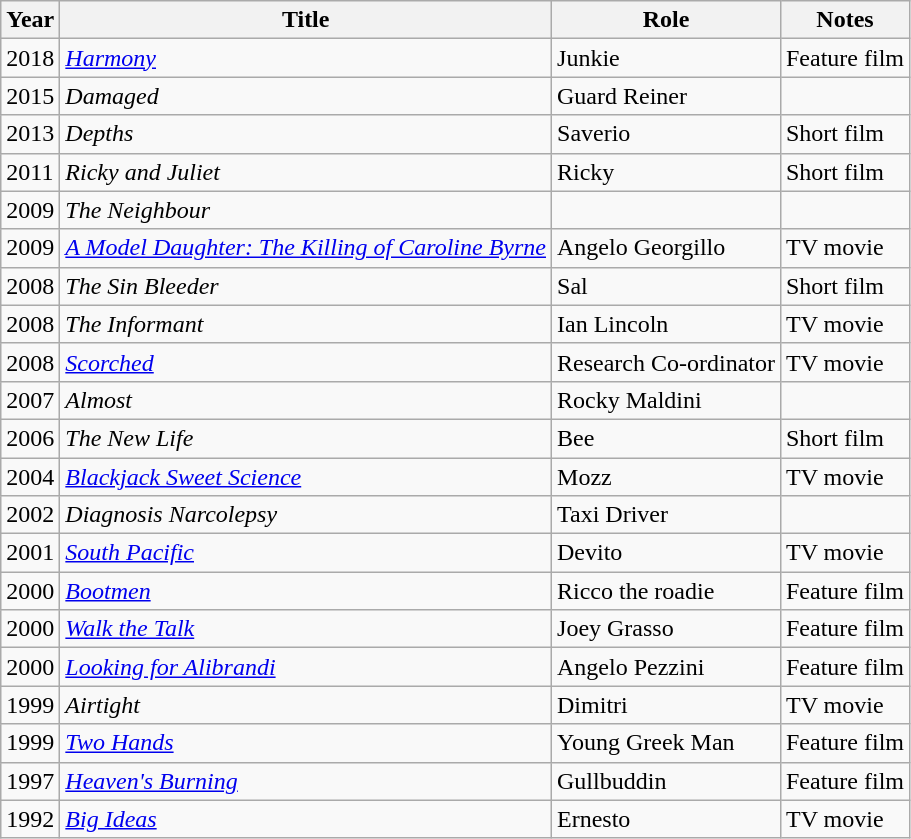<table class="wikitable">
<tr>
<th>Year</th>
<th>Title</th>
<th>Role</th>
<th>Notes</th>
</tr>
<tr>
<td>2018</td>
<td><em><a href='#'>Harmony</a></em></td>
<td>Junkie</td>
<td>Feature film</td>
</tr>
<tr>
<td>2015</td>
<td><em>Damaged</em></td>
<td>Guard Reiner</td>
<td></td>
</tr>
<tr>
<td>2013</td>
<td><em>Depths</em></td>
<td>Saverio</td>
<td>Short film</td>
</tr>
<tr>
<td>2011</td>
<td><em>Ricky and Juliet</em></td>
<td>Ricky</td>
<td>Short film</td>
</tr>
<tr>
<td>2009</td>
<td><em>The Neighbour</em></td>
<td></td>
<td></td>
</tr>
<tr>
<td>2009</td>
<td><em><a href='#'>A Model Daughter: The Killing of Caroline Byrne</a></em></td>
<td>Angelo Georgillo</td>
<td>TV movie</td>
</tr>
<tr>
<td>2008</td>
<td><em>The Sin Bleeder</em></td>
<td>Sal</td>
<td>Short film</td>
</tr>
<tr>
<td>2008</td>
<td><em>The Informant</em></td>
<td>Ian Lincoln</td>
<td>TV movie</td>
</tr>
<tr>
<td>2008</td>
<td><em><a href='#'>Scorched</a></em></td>
<td>Research Co-ordinator</td>
<td>TV movie</td>
</tr>
<tr>
<td>2007</td>
<td><em>Almost</em></td>
<td>Rocky Maldini</td>
<td></td>
</tr>
<tr>
<td>2006</td>
<td><em>The New Life</em></td>
<td>Bee</td>
<td>Short film</td>
</tr>
<tr>
<td>2004</td>
<td><em><a href='#'>Blackjack Sweet Science</a></em></td>
<td>Mozz</td>
<td>TV movie</td>
</tr>
<tr>
<td>2002</td>
<td><em>Diagnosis Narcolepsy</em></td>
<td>Taxi Driver</td>
<td></td>
</tr>
<tr>
<td>2001</td>
<td><em><a href='#'>South Pacific</a></em></td>
<td>Devito</td>
<td>TV movie</td>
</tr>
<tr>
<td>2000</td>
<td><em><a href='#'>Bootmen</a></em></td>
<td>Ricco the roadie</td>
<td>Feature film</td>
</tr>
<tr>
<td>2000</td>
<td><em><a href='#'>Walk the Talk</a></em></td>
<td>Joey Grasso</td>
<td>Feature film</td>
</tr>
<tr>
<td>2000</td>
<td><em><a href='#'>Looking for Alibrandi</a></em></td>
<td>Angelo Pezzini</td>
<td>Feature film</td>
</tr>
<tr>
<td>1999</td>
<td><em>Airtight</em></td>
<td>Dimitri</td>
<td>TV movie</td>
</tr>
<tr>
<td>1999</td>
<td><em><a href='#'>Two Hands</a></em></td>
<td>Young Greek Man</td>
<td>Feature film</td>
</tr>
<tr>
<td>1997</td>
<td><em><a href='#'>Heaven's Burning</a></em></td>
<td>Gullbuddin</td>
<td>Feature film</td>
</tr>
<tr>
<td>1992</td>
<td><em><a href='#'>Big Ideas</a></em></td>
<td>Ernesto</td>
<td>TV movie</td>
</tr>
</table>
